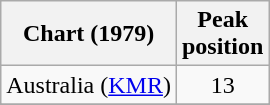<table class="wikitable plainrowheaders sortable" style="text-align:left;">
<tr>
<th scope="col">Chart (1979)</th>
<th scope="col">Peak<br>position</th>
</tr>
<tr>
<td>Australia (<a href='#'>KMR</a>)</td>
<td style="text-align:center;">13</td>
</tr>
<tr>
</tr>
<tr>
</tr>
<tr>
</tr>
<tr>
</tr>
<tr>
</tr>
<tr>
</tr>
<tr>
</tr>
<tr>
</tr>
<tr>
</tr>
</table>
